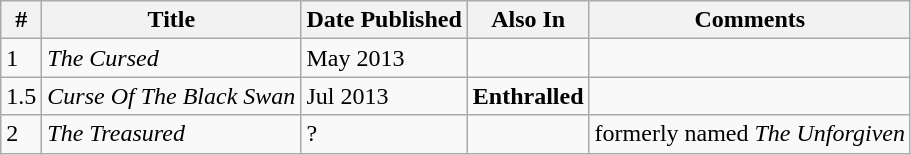<table class="wikitable">
<tr>
<th>#</th>
<th>Title</th>
<th>Date Published</th>
<th>Also In</th>
<th>Comments</th>
</tr>
<tr>
<td>1</td>
<td><em>The Cursed</em></td>
<td>May 2013</td>
<td></td>
<td></td>
</tr>
<tr>
<td>1.5</td>
<td><em>Curse Of The Black Swan</em></td>
<td>Jul 2013</td>
<td><strong>Enthralled</strong></td>
<td></td>
</tr>
<tr>
<td>2</td>
<td><em>The Treasured</em></td>
<td>?</td>
<td></td>
<td>formerly named <em>The Unforgiven</em></td>
</tr>
</table>
